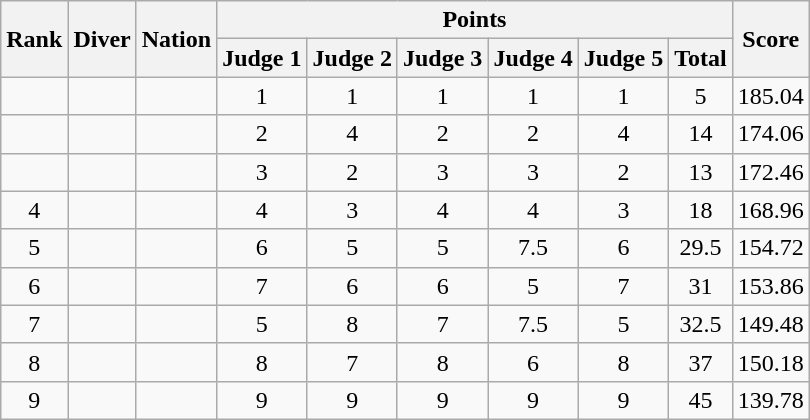<table class="wikitable sortable" style="text-align:center">
<tr>
<th rowspan=2>Rank</th>
<th rowspan=2>Diver</th>
<th rowspan=2>Nation</th>
<th colspan=6>Points</th>
<th rowspan=2>Score</th>
</tr>
<tr>
<th>Judge 1</th>
<th>Judge 2</th>
<th>Judge 3</th>
<th>Judge 4</th>
<th>Judge 5</th>
<th>Total</th>
</tr>
<tr>
<td></td>
<td align=left></td>
<td align=left></td>
<td>1</td>
<td>1</td>
<td>1</td>
<td>1</td>
<td>1</td>
<td>5</td>
<td>185.04</td>
</tr>
<tr>
<td></td>
<td align=left></td>
<td align=left></td>
<td>2</td>
<td>4</td>
<td>2</td>
<td>2</td>
<td>4</td>
<td>14</td>
<td>174.06</td>
</tr>
<tr>
<td></td>
<td align=left></td>
<td align=left></td>
<td>3</td>
<td>2</td>
<td>3</td>
<td>3</td>
<td>2</td>
<td>13</td>
<td>172.46</td>
</tr>
<tr>
<td>4</td>
<td align=left></td>
<td align=left></td>
<td>4</td>
<td>3</td>
<td>4</td>
<td>4</td>
<td>3</td>
<td>18</td>
<td>168.96</td>
</tr>
<tr>
<td>5</td>
<td align=left></td>
<td align=left></td>
<td>6</td>
<td>5</td>
<td>5</td>
<td>7.5</td>
<td>6</td>
<td>29.5</td>
<td>154.72</td>
</tr>
<tr>
<td>6</td>
<td align=left></td>
<td align=left></td>
<td>7</td>
<td>6</td>
<td>6</td>
<td>5</td>
<td>7</td>
<td>31</td>
<td>153.86</td>
</tr>
<tr>
<td>7</td>
<td align=left></td>
<td align=left></td>
<td>5</td>
<td>8</td>
<td>7</td>
<td>7.5</td>
<td>5</td>
<td>32.5</td>
<td>149.48</td>
</tr>
<tr>
<td>8</td>
<td align=left></td>
<td align=left></td>
<td>8</td>
<td>7</td>
<td>8</td>
<td>6</td>
<td>8</td>
<td>37</td>
<td>150.18</td>
</tr>
<tr>
<td>9</td>
<td align=left></td>
<td align=left></td>
<td>9</td>
<td>9</td>
<td>9</td>
<td>9</td>
<td>9</td>
<td>45</td>
<td>139.78</td>
</tr>
</table>
